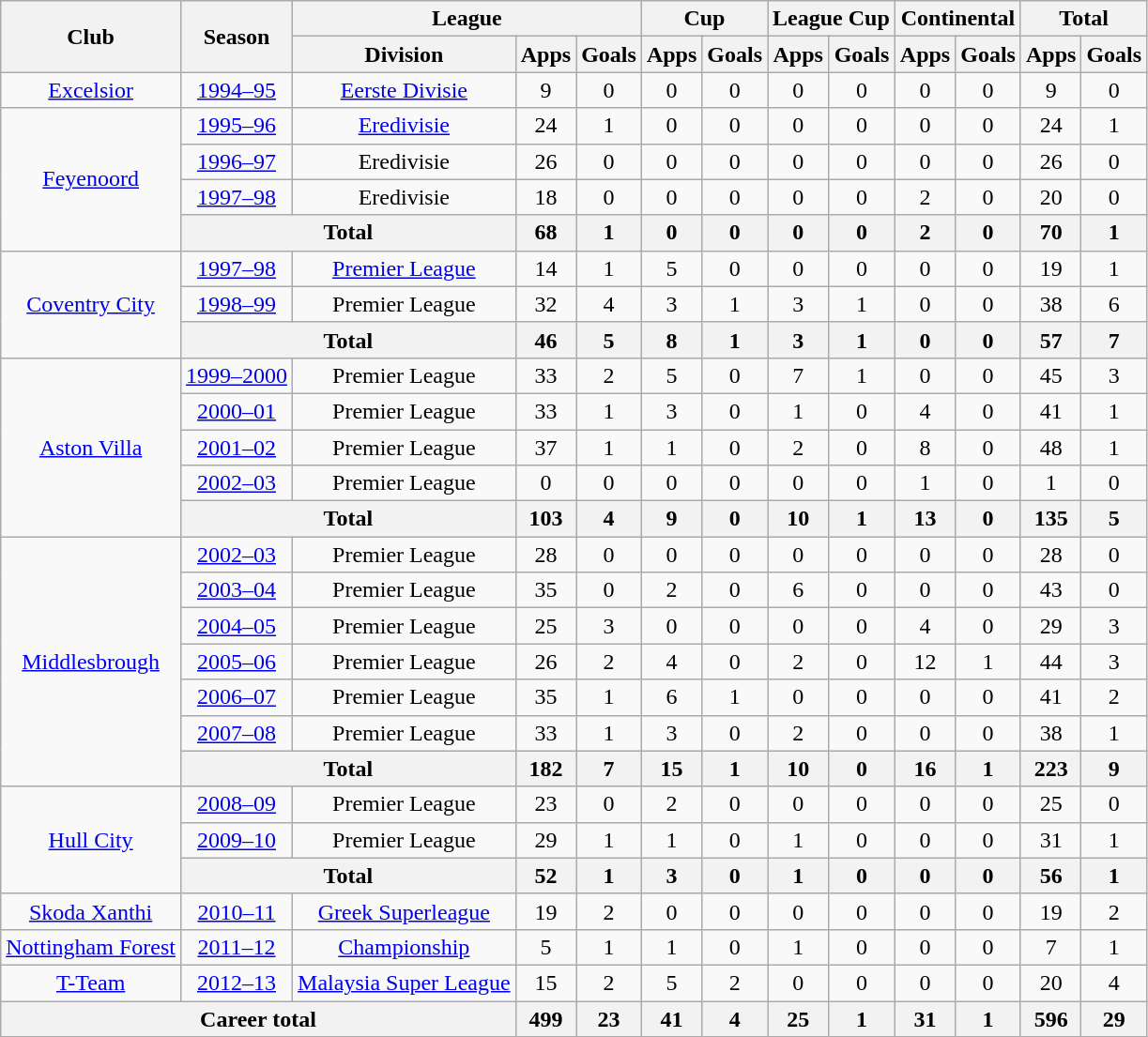<table class="wikitable" style="text-align:center">
<tr>
<th rowspan="2">Club</th>
<th rowspan="2">Season</th>
<th colspan="3">League</th>
<th colspan="2">Cup</th>
<th colspan="2">League Cup</th>
<th colspan="2">Continental</th>
<th colspan="2">Total</th>
</tr>
<tr>
<th>Division</th>
<th>Apps</th>
<th>Goals</th>
<th>Apps</th>
<th>Goals</th>
<th>Apps</th>
<th>Goals</th>
<th>Apps</th>
<th>Goals</th>
<th>Apps</th>
<th>Goals</th>
</tr>
<tr>
<td><a href='#'>Excelsior</a></td>
<td><a href='#'>1994–95</a></td>
<td><a href='#'>Eerste Divisie</a></td>
<td>9</td>
<td>0</td>
<td>0</td>
<td>0</td>
<td>0</td>
<td>0</td>
<td>0</td>
<td>0</td>
<td>9</td>
<td>0</td>
</tr>
<tr>
<td rowspan="4"><a href='#'>Feyenoord</a></td>
<td><a href='#'>1995–96</a></td>
<td><a href='#'>Eredivisie</a></td>
<td>24</td>
<td>1</td>
<td>0</td>
<td>0</td>
<td>0</td>
<td>0</td>
<td>0</td>
<td>0</td>
<td>24</td>
<td>1</td>
</tr>
<tr>
<td><a href='#'>1996–97</a></td>
<td>Eredivisie</td>
<td>26</td>
<td>0</td>
<td>0</td>
<td>0</td>
<td>0</td>
<td>0</td>
<td>0</td>
<td>0</td>
<td>26</td>
<td>0</td>
</tr>
<tr>
<td><a href='#'>1997–98</a></td>
<td>Eredivisie</td>
<td>18</td>
<td>0</td>
<td>0</td>
<td>0</td>
<td>0</td>
<td>0</td>
<td>2</td>
<td>0</td>
<td>20</td>
<td>0</td>
</tr>
<tr>
<th colspan="2">Total</th>
<th>68</th>
<th>1</th>
<th>0</th>
<th>0</th>
<th>0</th>
<th>0</th>
<th>2</th>
<th>0</th>
<th>70</th>
<th>1</th>
</tr>
<tr>
<td rowspan="3"><a href='#'>Coventry City</a></td>
<td><a href='#'>1997–98</a></td>
<td><a href='#'>Premier League</a></td>
<td>14</td>
<td>1</td>
<td>5</td>
<td>0</td>
<td>0</td>
<td>0</td>
<td>0</td>
<td>0</td>
<td>19</td>
<td>1</td>
</tr>
<tr>
<td><a href='#'>1998–99</a></td>
<td>Premier League</td>
<td>32</td>
<td>4</td>
<td>3</td>
<td>1</td>
<td>3</td>
<td>1</td>
<td>0</td>
<td>0</td>
<td>38</td>
<td>6</td>
</tr>
<tr>
<th colspan="2">Total</th>
<th>46</th>
<th>5</th>
<th>8</th>
<th>1</th>
<th>3</th>
<th>1</th>
<th>0</th>
<th>0</th>
<th>57</th>
<th>7</th>
</tr>
<tr>
<td rowspan="5"><a href='#'>Aston Villa</a></td>
<td><a href='#'>1999–2000</a></td>
<td>Premier League</td>
<td>33</td>
<td>2</td>
<td>5</td>
<td>0</td>
<td>7</td>
<td>1</td>
<td>0</td>
<td>0</td>
<td>45</td>
<td>3</td>
</tr>
<tr>
<td><a href='#'>2000–01</a></td>
<td>Premier League</td>
<td>33</td>
<td>1</td>
<td>3</td>
<td>0</td>
<td>1</td>
<td>0</td>
<td>4</td>
<td>0</td>
<td>41</td>
<td>1</td>
</tr>
<tr>
<td><a href='#'>2001–02</a></td>
<td>Premier League</td>
<td>37</td>
<td>1</td>
<td>1</td>
<td>0</td>
<td>2</td>
<td>0</td>
<td>8</td>
<td>0</td>
<td>48</td>
<td>1</td>
</tr>
<tr>
<td><a href='#'>2002–03</a></td>
<td>Premier League</td>
<td>0</td>
<td>0</td>
<td>0</td>
<td>0</td>
<td>0</td>
<td>0</td>
<td>1</td>
<td>0</td>
<td>1</td>
<td>0</td>
</tr>
<tr>
<th colspan="2">Total</th>
<th>103</th>
<th>4</th>
<th>9</th>
<th>0</th>
<th>10</th>
<th>1</th>
<th>13</th>
<th>0</th>
<th>135</th>
<th>5</th>
</tr>
<tr>
<td rowspan="7"><a href='#'>Middlesbrough</a></td>
<td><a href='#'>2002–03</a></td>
<td>Premier League</td>
<td>28</td>
<td>0</td>
<td>0</td>
<td>0</td>
<td>0</td>
<td>0</td>
<td>0</td>
<td>0</td>
<td>28</td>
<td>0</td>
</tr>
<tr>
<td><a href='#'>2003–04</a></td>
<td>Premier League</td>
<td>35</td>
<td>0</td>
<td>2</td>
<td>0</td>
<td>6</td>
<td>0</td>
<td>0</td>
<td>0</td>
<td>43</td>
<td>0</td>
</tr>
<tr>
<td><a href='#'>2004–05</a></td>
<td>Premier League</td>
<td>25</td>
<td>3</td>
<td>0</td>
<td>0</td>
<td>0</td>
<td>0</td>
<td>4</td>
<td>0</td>
<td>29</td>
<td>3</td>
</tr>
<tr>
<td><a href='#'>2005–06</a></td>
<td>Premier League</td>
<td>26</td>
<td>2</td>
<td>4</td>
<td>0</td>
<td>2</td>
<td>0</td>
<td>12</td>
<td>1</td>
<td>44</td>
<td>3</td>
</tr>
<tr>
<td><a href='#'>2006–07</a></td>
<td>Premier League</td>
<td>35</td>
<td>1</td>
<td>6</td>
<td>1</td>
<td>0</td>
<td>0</td>
<td>0</td>
<td>0</td>
<td>41</td>
<td>2</td>
</tr>
<tr>
<td><a href='#'>2007–08</a></td>
<td>Premier League</td>
<td>33</td>
<td>1</td>
<td>3</td>
<td>0</td>
<td>2</td>
<td>0</td>
<td>0</td>
<td>0</td>
<td>38</td>
<td>1</td>
</tr>
<tr>
<th colspan="2">Total</th>
<th>182</th>
<th>7</th>
<th>15</th>
<th>1</th>
<th>10</th>
<th>0</th>
<th>16</th>
<th>1</th>
<th>223</th>
<th>9</th>
</tr>
<tr>
<td rowspan="3"><a href='#'>Hull City</a></td>
<td><a href='#'>2008–09</a></td>
<td>Premier League</td>
<td>23</td>
<td>0</td>
<td>2</td>
<td>0</td>
<td>0</td>
<td>0</td>
<td>0</td>
<td>0</td>
<td>25</td>
<td>0</td>
</tr>
<tr>
<td><a href='#'>2009–10</a></td>
<td>Premier League</td>
<td>29</td>
<td>1</td>
<td>1</td>
<td>0</td>
<td>1</td>
<td>0</td>
<td>0</td>
<td>0</td>
<td>31</td>
<td>1</td>
</tr>
<tr>
<th colspan="2">Total</th>
<th>52</th>
<th>1</th>
<th>3</th>
<th>0</th>
<th>1</th>
<th>0</th>
<th>0</th>
<th>0</th>
<th>56</th>
<th>1</th>
</tr>
<tr>
<td><a href='#'>Skoda Xanthi</a></td>
<td><a href='#'>2010–11</a></td>
<td><a href='#'>Greek Superleague</a></td>
<td>19</td>
<td>2</td>
<td>0</td>
<td>0</td>
<td>0</td>
<td>0</td>
<td>0</td>
<td>0</td>
<td>19</td>
<td>2</td>
</tr>
<tr>
<td><a href='#'>Nottingham Forest</a></td>
<td><a href='#'>2011–12</a></td>
<td><a href='#'>Championship</a></td>
<td>5</td>
<td>1</td>
<td>1</td>
<td>0</td>
<td>1</td>
<td>0</td>
<td>0</td>
<td>0</td>
<td>7</td>
<td>1</td>
</tr>
<tr>
<td><a href='#'>T-Team</a></td>
<td><a href='#'>2012–13</a></td>
<td><a href='#'>Malaysia Super League</a></td>
<td>15</td>
<td>2</td>
<td>5</td>
<td>2</td>
<td>0</td>
<td>0</td>
<td>0</td>
<td>0</td>
<td>20</td>
<td>4</td>
</tr>
<tr>
<th colspan="3">Career total</th>
<th>499</th>
<th>23</th>
<th>41</th>
<th>4</th>
<th>25</th>
<th>1</th>
<th>31</th>
<th>1</th>
<th>596</th>
<th>29</th>
</tr>
</table>
